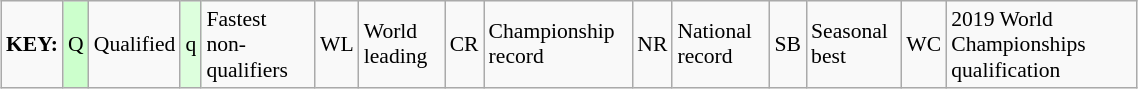<table class="wikitable" style="margin:0.5em auto; font-size:90%;position:relative;" width=60%>
<tr>
<td><strong>KEY:</strong></td>
<td bgcolor=ccffcc align=center>Q</td>
<td>Qualified</td>
<td bgcolor=ddffdd align=center>q</td>
<td>Fastest non-qualifiers</td>
<td align=center>WL</td>
<td>World leading</td>
<td align=center>CR</td>
<td>Championship record</td>
<td align=center>NR</td>
<td>National record</td>
<td align=center>SB</td>
<td>Seasonal best</td>
<td align=center>WC</td>
<td>2019 World Championships qualification</td>
</tr>
</table>
